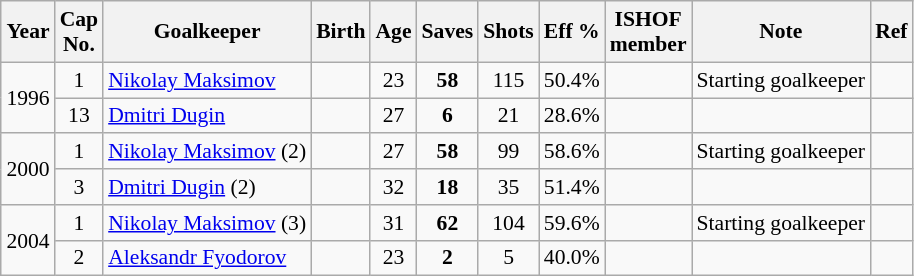<table class="wikitable sortable" style="text-align: center; font-size: 90%; margin-left: 1em;">
<tr>
<th>Year</th>
<th class="unsortable">Cap<br>No.</th>
<th>Goalkeeper</th>
<th>Birth</th>
<th>Age</th>
<th>Saves</th>
<th>Shots</th>
<th>Eff %</th>
<th>ISHOF<br>member</th>
<th>Note</th>
<th class="unsortable">Ref</th>
</tr>
<tr>
<td rowspan="2" style="text-align: left;">1996</td>
<td>1</td>
<td style="text-align: left;" data-sort-value="Maksimov, Nikolay"><a href='#'>Nikolay Maksimov</a></td>
<td></td>
<td>23</td>
<td><strong>58</strong></td>
<td>115</td>
<td>50.4%</td>
<td></td>
<td style="text-align: left;">Starting goalkeeper</td>
<td></td>
</tr>
<tr>
<td>13</td>
<td style="text-align: left;" data-sort-value="Dugin, Dmitri"><a href='#'>Dmitri Dugin</a></td>
<td></td>
<td>27</td>
<td><strong>6</strong></td>
<td>21</td>
<td>28.6%</td>
<td></td>
<td style="text-align: left;"></td>
<td></td>
</tr>
<tr>
<td rowspan="2" style="text-align: left;">2000 </td>
<td>1</td>
<td style="text-align: left;" data-sort-value="Maksimov, Nikolay"><a href='#'>Nikolay Maksimov</a> (2)</td>
<td></td>
<td>27</td>
<td><strong>58</strong></td>
<td>99</td>
<td>58.6%</td>
<td></td>
<td style="text-align: left;">Starting goalkeeper</td>
<td></td>
</tr>
<tr>
<td>3</td>
<td style="text-align: left;" data-sort-value="Dugin, Dmitri"><a href='#'>Dmitri Dugin</a> (2)</td>
<td></td>
<td>32</td>
<td><strong>18</strong></td>
<td>35</td>
<td>51.4%</td>
<td></td>
<td style="text-align: left;"></td>
<td></td>
</tr>
<tr>
<td rowspan="2" style="text-align: left;">2004 </td>
<td>1</td>
<td style="text-align: left;" data-sort-value="Maksimov, Nikolay"><a href='#'>Nikolay Maksimov</a> (3)</td>
<td></td>
<td>31</td>
<td><strong>62</strong></td>
<td>104</td>
<td>59.6%</td>
<td></td>
<td style="text-align: left;">Starting goalkeeper</td>
<td></td>
</tr>
<tr>
<td>2</td>
<td style="text-align: left;" data-sort-value="Fyodorov, Aleksandr"><a href='#'>Aleksandr Fyodorov</a></td>
<td></td>
<td>23</td>
<td><strong>2</strong></td>
<td>5</td>
<td>40.0%</td>
<td></td>
<td style="text-align: left;"></td>
<td></td>
</tr>
</table>
